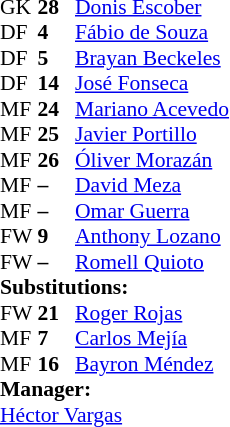<table style = "font-size: 90%" cellspacing = "0" cellpadding = "0">
<tr>
<td colspan = 4></td>
</tr>
<tr>
<th style="width:25px;"></th>
<th style="width:25px;"></th>
</tr>
<tr>
<td>GK</td>
<td><strong>28</strong></td>
<td> <a href='#'>Donis Escober</a></td>
</tr>
<tr>
<td>DF</td>
<td><strong>4</strong></td>
<td> <a href='#'>Fábio de Souza</a></td>
</tr>
<tr>
<td>DF</td>
<td><strong>5</strong></td>
<td> <a href='#'>Brayan Beckeles</a></td>
</tr>
<tr>
<td>DF</td>
<td><strong>14</strong></td>
<td> <a href='#'>José Fonseca</a></td>
</tr>
<tr>
<td>MF</td>
<td><strong>24</strong></td>
<td> <a href='#'>Mariano Acevedo</a></td>
<td></td>
<td></td>
</tr>
<tr>
<td>MF</td>
<td><strong>25</strong></td>
<td> <a href='#'>Javier Portillo</a></td>
</tr>
<tr>
<td>MF</td>
<td><strong>26</strong></td>
<td> <a href='#'>Óliver Morazán</a></td>
<td></td>
<td></td>
</tr>
<tr>
<td>MF</td>
<td><strong>–</strong></td>
<td> <a href='#'>David Meza</a></td>
<td></td>
<td></td>
</tr>
<tr>
<td>MF</td>
<td><strong>–</strong></td>
<td> <a href='#'>Omar Guerra</a></td>
<td></td>
<td></td>
</tr>
<tr>
<td>FW</td>
<td><strong>9</strong></td>
<td> <a href='#'>Anthony Lozano</a></td>
<td></td>
<td></td>
</tr>
<tr>
<td>FW</td>
<td><strong>–</strong></td>
<td> <a href='#'>Romell Quioto</a></td>
</tr>
<tr>
<td colspan = 3><strong>Substitutions:</strong></td>
</tr>
<tr>
<td>FW</td>
<td><strong>21</strong></td>
<td> <a href='#'>Roger Rojas</a></td>
<td></td>
<td></td>
</tr>
<tr>
<td>MF</td>
<td><strong>7</strong></td>
<td> <a href='#'>Carlos Mejía</a></td>
<td></td>
<td></td>
</tr>
<tr>
<td>MF</td>
<td><strong>16</strong></td>
<td> <a href='#'>Bayron Méndez</a></td>
<td></td>
<td></td>
</tr>
<tr>
<td colspan = 3><strong>Manager:</strong></td>
</tr>
<tr>
<td colspan = 3> <a href='#'>Héctor Vargas</a></td>
</tr>
</table>
